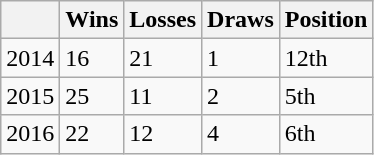<table class="wikitable">
<tr>
<th></th>
<th>Wins</th>
<th>Losses</th>
<th>Draws</th>
<th>Position</th>
</tr>
<tr>
<td>2014</td>
<td>16</td>
<td>21</td>
<td>1</td>
<td>12th</td>
</tr>
<tr>
<td>2015</td>
<td>25</td>
<td>11</td>
<td>2</td>
<td>5th</td>
</tr>
<tr>
<td>2016</td>
<td>22</td>
<td>12</td>
<td>4</td>
<td>6th</td>
</tr>
</table>
